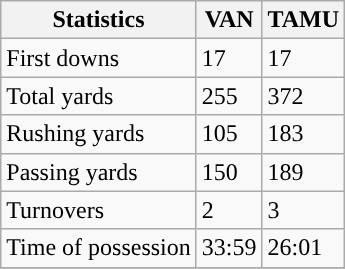<table class="wikitable">
<tr>
<th>Statistics</th>
<th>VAN</th>
<th>TAMU</th>
</tr>
<tr>
<td>First downs</td>
<td>17</td>
<td>17</td>
</tr>
<tr>
<td>Total yards</td>
<td>255</td>
<td>372</td>
</tr>
<tr>
<td>Rushing yards</td>
<td>105</td>
<td>183</td>
</tr>
<tr>
<td>Passing yards</td>
<td>150</td>
<td>189</td>
</tr>
<tr>
<td>Turnovers</td>
<td>2</td>
<td>3</td>
</tr>
<tr>
<td>Time of possession</td>
<td>33:59</td>
<td>26:01</td>
</tr>
<tr>
</tr>
</table>
